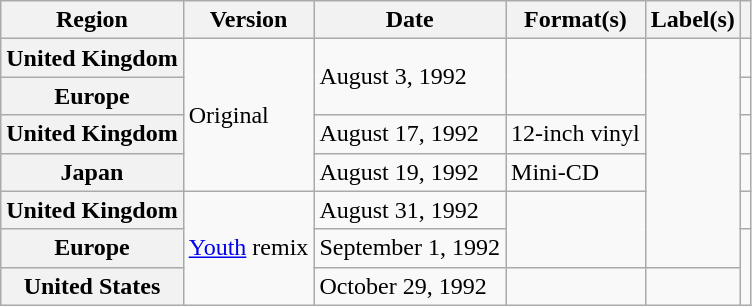<table class="wikitable plainrowheaders">
<tr>
<th scope="col">Region</th>
<th scope="col">Version</th>
<th scope="col">Date</th>
<th scope="col">Format(s)</th>
<th scope="col">Label(s)</th>
<th scope="col"></th>
</tr>
<tr>
<th scope="row">United Kingdom</th>
<td rowspan="4">Original</td>
<td rowspan="2">August 3, 1992</td>
<td rowspan="2"></td>
<td rowspan="6"></td>
<td align="center"></td>
</tr>
<tr>
<th scope="row">Europe</th>
<td align="center"></td>
</tr>
<tr>
<th scope="row">United Kingdom</th>
<td>August 17, 1992</td>
<td>12-inch vinyl</td>
<td align="center"></td>
</tr>
<tr>
<th scope="row">Japan</th>
<td>August 19, 1992</td>
<td>Mini-CD</td>
<td align="center"></td>
</tr>
<tr>
<th scope="row">United Kingdom</th>
<td rowspan="3"><a href='#'>Youth</a> remix</td>
<td>August 31, 1992</td>
<td rowspan="2"></td>
<td align="center"></td>
</tr>
<tr>
<th scope="row">Europe</th>
<td>September 1, 1992</td>
<td rowspan="2" align="center"></td>
</tr>
<tr>
<th scope="row">United States</th>
<td>October 29, 1992</td>
<td></td>
<td></td>
</tr>
</table>
